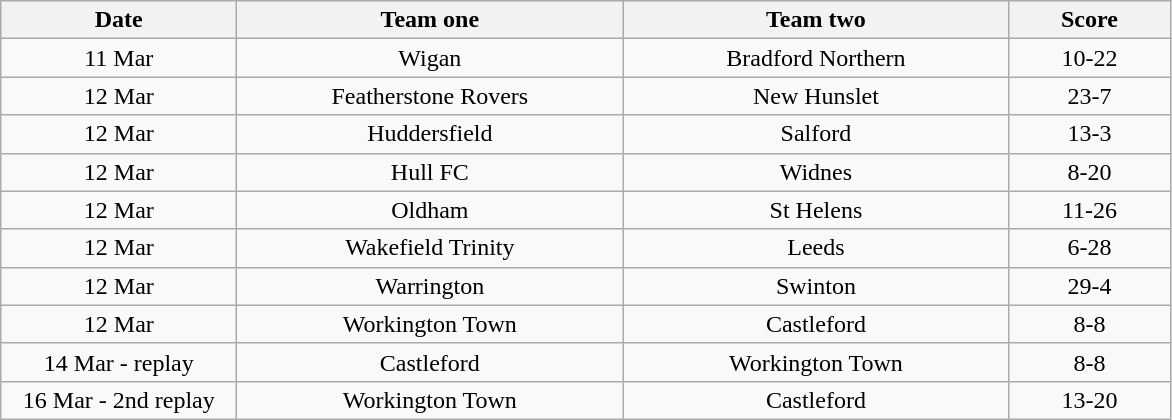<table class="wikitable" style="text-align: center">
<tr>
<th width=150>Date</th>
<th width=250>Team one</th>
<th width=250>Team two</th>
<th width=100>Score</th>
</tr>
<tr>
<td>11 Mar</td>
<td>Wigan</td>
<td>Bradford Northern</td>
<td>10-22</td>
</tr>
<tr>
<td>12 Mar</td>
<td>Featherstone Rovers</td>
<td>New Hunslet</td>
<td>23-7</td>
</tr>
<tr>
<td>12 Mar</td>
<td>Huddersfield</td>
<td>Salford</td>
<td>13-3</td>
</tr>
<tr>
<td>12 Mar</td>
<td>Hull FC</td>
<td>Widnes</td>
<td>8-20</td>
</tr>
<tr>
<td>12 Mar</td>
<td>Oldham</td>
<td>St Helens</td>
<td>11-26</td>
</tr>
<tr>
<td>12 Mar</td>
<td>Wakefield Trinity</td>
<td>Leeds</td>
<td>6-28</td>
</tr>
<tr>
<td>12 Mar</td>
<td>Warrington</td>
<td>Swinton</td>
<td>29-4</td>
</tr>
<tr>
<td>12 Mar</td>
<td>Workington Town</td>
<td>Castleford</td>
<td>8-8</td>
</tr>
<tr>
<td>14 Mar - replay</td>
<td>Castleford</td>
<td>Workington Town</td>
<td>8-8</td>
</tr>
<tr>
<td>16 Mar - 2nd replay</td>
<td>Workington Town</td>
<td>Castleford</td>
<td>13-20</td>
</tr>
</table>
